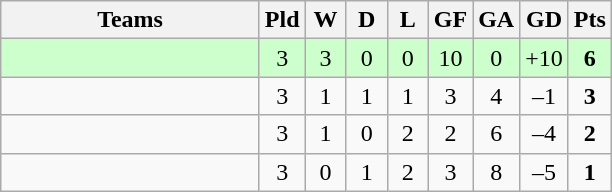<table class="wikitable" style="text-align: center;">
<tr>
<th width=165>Teams</th>
<th width=20>Pld</th>
<th width=20>W</th>
<th width=20>D</th>
<th width=20>L</th>
<th width=20>GF</th>
<th width=20>GA</th>
<th width=20>GD</th>
<th width=20>Pts</th>
</tr>
<tr align=center style="background:#ccffcc;">
<td style="text-align:left;"></td>
<td>3</td>
<td>3</td>
<td>0</td>
<td>0</td>
<td>10</td>
<td>0</td>
<td>+10</td>
<td><strong>6</strong></td>
</tr>
<tr align=center>
<td style="text-align:left;"></td>
<td>3</td>
<td>1</td>
<td>1</td>
<td>1</td>
<td>3</td>
<td>4</td>
<td>–1</td>
<td><strong>3</strong></td>
</tr>
<tr align=center>
<td style="text-align:left;"></td>
<td>3</td>
<td>1</td>
<td>0</td>
<td>2</td>
<td>2</td>
<td>6</td>
<td>–4</td>
<td><strong>2</strong></td>
</tr>
<tr align=center>
<td style="text-align:left;"></td>
<td>3</td>
<td>0</td>
<td>1</td>
<td>2</td>
<td>3</td>
<td>8</td>
<td>–5</td>
<td><strong>1</strong></td>
</tr>
</table>
